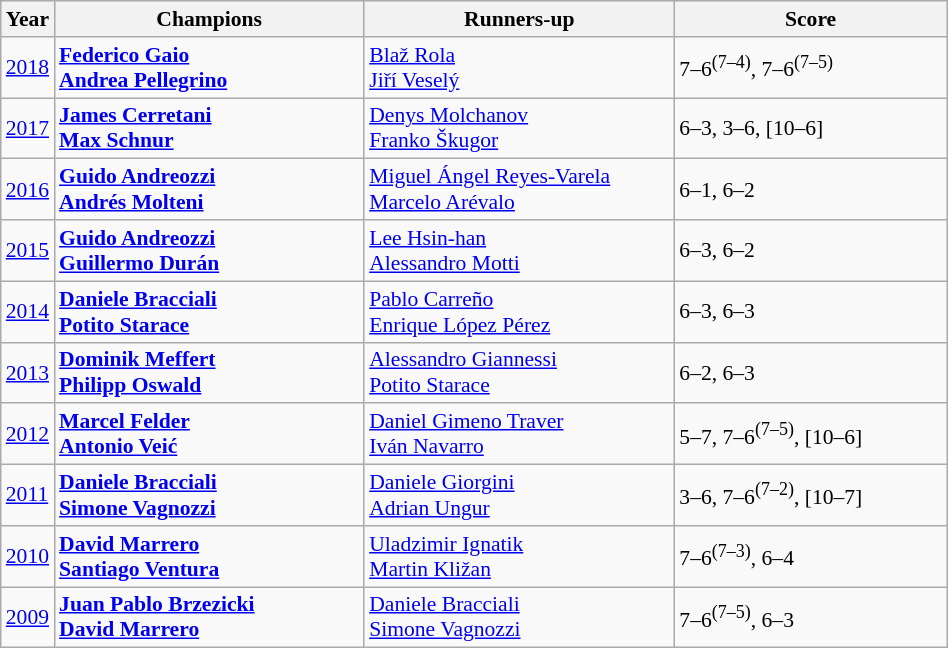<table class="wikitable" style="font-size:90%">
<tr>
<th>Year</th>
<th width="200">Champions</th>
<th width="200">Runners-up</th>
<th width="175">Score</th>
</tr>
<tr>
<td><a href='#'>2018</a></td>
<td> <strong><a href='#'>Federico Gaio</a></strong><br> <strong><a href='#'>Andrea Pellegrino</a></strong></td>
<td> <a href='#'>Blaž Rola</a><br> <a href='#'>Jiří Veselý</a></td>
<td>7–6<sup>(7–4)</sup>, 7–6<sup>(7–5)</sup></td>
</tr>
<tr>
<td><a href='#'>2017</a></td>
<td> <strong><a href='#'>James Cerretani</a></strong><br> <strong><a href='#'>Max Schnur</a></strong></td>
<td> <a href='#'>Denys Molchanov</a><br> <a href='#'>Franko Škugor</a></td>
<td>6–3, 3–6, [10–6]</td>
</tr>
<tr>
<td><a href='#'>2016</a></td>
<td> <strong><a href='#'>Guido Andreozzi</a></strong><br> <strong><a href='#'>Andrés Molteni</a></strong></td>
<td> <a href='#'>Miguel Ángel Reyes-Varela</a><br> <a href='#'>Marcelo Arévalo</a></td>
<td>6–1, 6–2</td>
</tr>
<tr>
<td><a href='#'>2015</a></td>
<td> <strong><a href='#'>Guido Andreozzi</a></strong><br> <strong><a href='#'>Guillermo Durán</a></strong></td>
<td> <a href='#'>Lee Hsin-han</a><br> <a href='#'>Alessandro Motti</a></td>
<td>6–3, 6–2</td>
</tr>
<tr>
<td><a href='#'>2014</a></td>
<td> <strong><a href='#'>Daniele Bracciali</a></strong><br> <strong><a href='#'>Potito Starace</a></strong></td>
<td> <a href='#'>Pablo Carreño</a><br> <a href='#'>Enrique López Pérez</a></td>
<td>6–3, 6–3</td>
</tr>
<tr>
<td><a href='#'>2013</a></td>
<td> <strong><a href='#'>Dominik Meffert</a></strong><br> <strong><a href='#'>Philipp Oswald</a></strong></td>
<td> <a href='#'>Alessandro Giannessi</a> <br> <a href='#'>Potito Starace</a></td>
<td>6–2, 6–3</td>
</tr>
<tr>
<td><a href='#'>2012</a></td>
<td> <strong><a href='#'>Marcel Felder</a></strong><br> <strong><a href='#'>Antonio Veić</a></strong></td>
<td> <a href='#'>Daniel Gimeno Traver</a> <br> <a href='#'>Iván Navarro</a></td>
<td>5–7, 7–6<sup>(7–5)</sup>, [10–6]</td>
</tr>
<tr>
<td><a href='#'>2011</a></td>
<td> <strong><a href='#'>Daniele Bracciali</a></strong><br> <strong><a href='#'>Simone Vagnozzi</a></strong></td>
<td> <a href='#'>Daniele Giorgini</a><br> <a href='#'>Adrian Ungur</a></td>
<td>3–6, 7–6<sup>(7–2)</sup>, [10–7]</td>
</tr>
<tr>
<td><a href='#'>2010</a></td>
<td> <strong><a href='#'>David Marrero</a></strong><br> <strong><a href='#'>Santiago Ventura</a></strong></td>
<td> <a href='#'>Uladzimir Ignatik</a><br> <a href='#'>Martin Kližan</a></td>
<td>7–6<sup>(7–3)</sup>, 6–4</td>
</tr>
<tr>
<td><a href='#'>2009</a></td>
<td> <strong><a href='#'>Juan Pablo Brzezicki</a></strong><br> <strong><a href='#'>David Marrero</a></strong></td>
<td> <a href='#'>Daniele Bracciali</a><br> <a href='#'>Simone Vagnozzi</a></td>
<td>7–6<sup>(7–5)</sup>, 6–3</td>
</tr>
</table>
